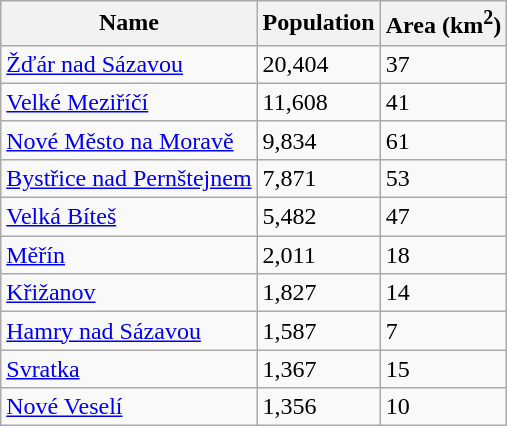<table class="wikitable sortable">
<tr>
<th>Name</th>
<th>Population</th>
<th>Area (km<sup>2</sup>)</th>
</tr>
<tr>
<td><a href='#'>Žďár nad Sázavou</a></td>
<td>20,404</td>
<td>37</td>
</tr>
<tr>
<td><a href='#'>Velké Meziříčí</a></td>
<td>11,608</td>
<td>41</td>
</tr>
<tr>
<td><a href='#'>Nové Město na Moravě</a></td>
<td>9,834</td>
<td>61</td>
</tr>
<tr>
<td><a href='#'>Bystřice nad Pernštejnem</a></td>
<td>7,871</td>
<td>53</td>
</tr>
<tr>
<td><a href='#'>Velká Bíteš</a></td>
<td>5,482</td>
<td>47</td>
</tr>
<tr>
<td><a href='#'>Měřín</a></td>
<td>2,011</td>
<td>18</td>
</tr>
<tr>
<td><a href='#'>Křižanov</a></td>
<td>1,827</td>
<td>14</td>
</tr>
<tr>
<td><a href='#'>Hamry nad Sázavou</a></td>
<td>1,587</td>
<td>7</td>
</tr>
<tr>
<td><a href='#'>Svratka</a></td>
<td>1,367</td>
<td>15</td>
</tr>
<tr>
<td><a href='#'>Nové Veselí</a></td>
<td>1,356</td>
<td>10</td>
</tr>
</table>
